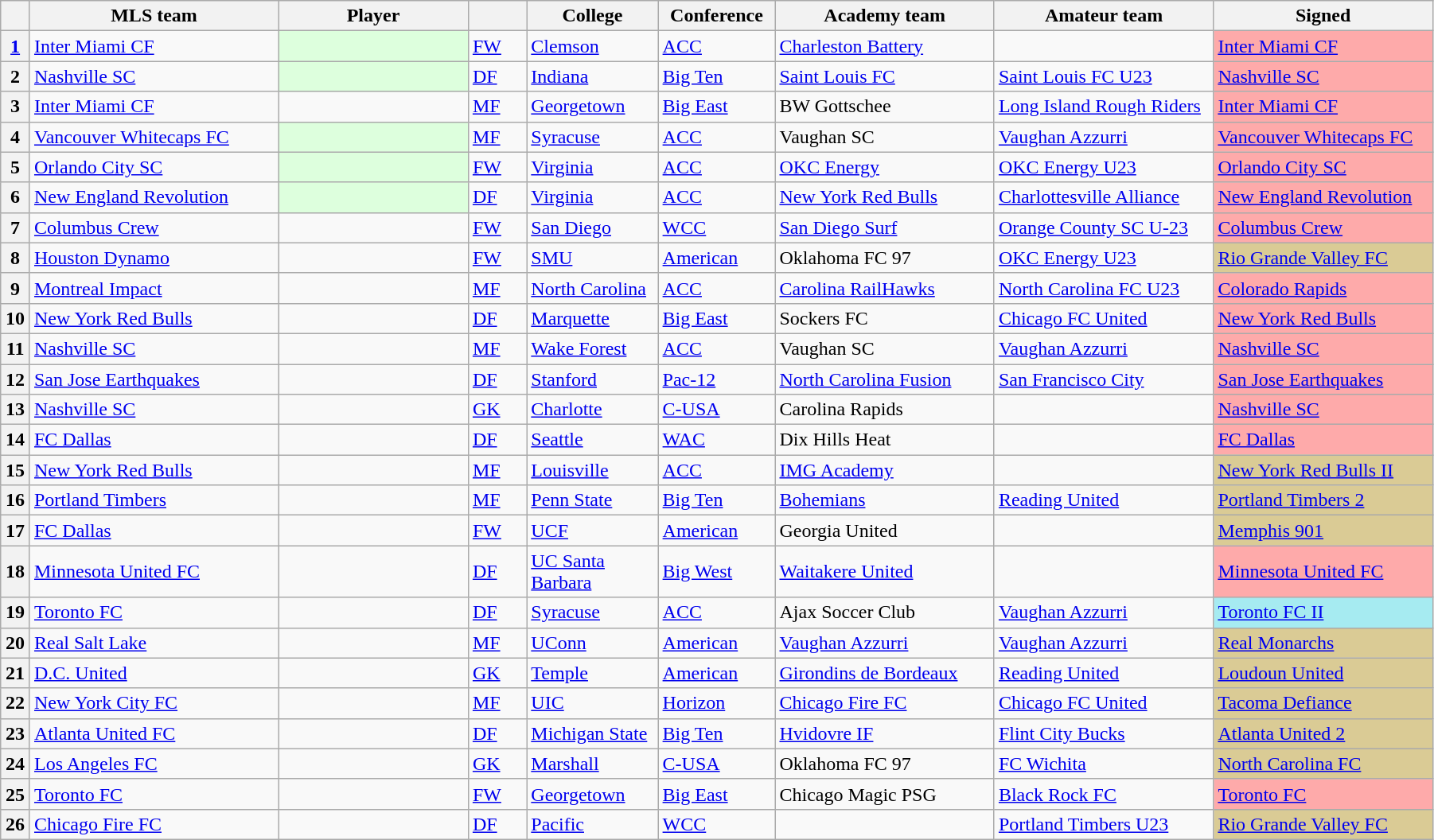<table class="wikitable sortable" style="width:95%">
<tr>
<th width=2%></th>
<th width=17%>MLS team</th>
<th width=13%>Player</th>
<th width=4%></th>
<th width="9%">College</th>
<th width=8%>Conference</th>
<th width="15%">Academy team</th>
<th width="15%">Amateur team</th>
<th width=15%>Signed</th>
</tr>
<tr>
<th><a href='#'>1</a></th>
<td><a href='#'>Inter Miami CF</a></td>
<td style="background:#ddffdd;"> </td>
<td><a href='#'>FW</a></td>
<td><a href='#'>Clemson</a></td>
<td><a href='#'>ACC</a></td>
<td><a href='#'>Charleston Battery</a></td>
<td></td>
<td style="background:#FEAAAA;"> <a href='#'>Inter Miami CF</a></td>
</tr>
<tr>
<th>2</th>
<td><a href='#'>Nashville SC</a></td>
<td style="background:#ddffdd;"> </td>
<td><a href='#'>DF</a></td>
<td><a href='#'>Indiana</a></td>
<td><a href='#'>Big Ten</a></td>
<td><a href='#'>Saint Louis FC</a></td>
<td><a href='#'>Saint Louis FC U23</a></td>
<td style="background:#FEAAAA;"> <a href='#'>Nashville SC</a></td>
</tr>
<tr>
<th>3</th>
<td><a href='#'>Inter Miami CF</a> </td>
<td> </td>
<td><a href='#'>MF</a></td>
<td><a href='#'>Georgetown</a></td>
<td><a href='#'>Big East</a></td>
<td>BW Gottschee</td>
<td><a href='#'>Long Island Rough Riders</a></td>
<td style="background:#FEAAAA;"> <a href='#'>Inter Miami CF</a></td>
</tr>
<tr>
<th>4</th>
<td><a href='#'>Vancouver Whitecaps FC</a></td>
<td style="background:#ddffdd;"> </td>
<td><a href='#'>MF</a></td>
<td><a href='#'>Syracuse</a></td>
<td><a href='#'>ACC</a></td>
<td>Vaughan SC</td>
<td><a href='#'>Vaughan Azzurri</a></td>
<td style="background:#FEAAAA;"> <a href='#'>Vancouver Whitecaps FC</a></td>
</tr>
<tr>
<th>5</th>
<td><a href='#'>Orlando City SC</a></td>
<td style="background:#ddffdd;"> </td>
<td><a href='#'>FW</a></td>
<td><a href='#'>Virginia</a></td>
<td><a href='#'>ACC</a></td>
<td><a href='#'>OKC Energy</a></td>
<td><a href='#'>OKC Energy U23</a></td>
<td style="background:#FEAAAA;"> <a href='#'>Orlando City SC</a></td>
</tr>
<tr>
<th>6</th>
<td><a href='#'>New England Revolution</a> </td>
<td style="background:#ddffdd;"> </td>
<td><a href='#'>DF</a></td>
<td><a href='#'>Virginia</a></td>
<td><a href='#'>ACC</a></td>
<td><a href='#'>New York Red Bulls</a></td>
<td><a href='#'>Charlottesville Alliance</a></td>
<td style="background:#FEAAAA;"> <a href='#'>New England Revolution</a></td>
</tr>
<tr>
<th>7</th>
<td><a href='#'>Columbus Crew</a></td>
<td> </td>
<td><a href='#'>FW</a></td>
<td><a href='#'>San Diego</a></td>
<td><a href='#'>WCC</a></td>
<td><a href='#'>San Diego Surf</a></td>
<td><a href='#'>Orange County SC U-23</a></td>
<td style="background:#FEAAAA;"> <a href='#'>Columbus Crew</a></td>
</tr>
<tr>
<th>8</th>
<td><a href='#'>Houston Dynamo</a></td>
<td> </td>
<td><a href='#'>FW</a></td>
<td><a href='#'>SMU</a></td>
<td><a href='#'>American</a></td>
<td>Oklahoma FC 97</td>
<td><a href='#'>OKC Energy U23</a></td>
<td style="background:#DACB95;"> <a href='#'>Rio Grande Valley FC</a></td>
</tr>
<tr>
<th>9</th>
<td><a href='#'>Montreal Impact</a></td>
<td> </td>
<td><a href='#'>MF</a></td>
<td><a href='#'>North Carolina</a></td>
<td><a href='#'>ACC</a></td>
<td><a href='#'>Carolina RailHawks</a></td>
<td><a href='#'>North Carolina FC U23</a></td>
<td style="background:#FEAAAA;"> <a href='#'>Colorado Rapids</a></td>
</tr>
<tr>
<th>10</th>
<td><a href='#'>New York Red Bulls</a> </td>
<td> </td>
<td><a href='#'>DF</a></td>
<td><a href='#'>Marquette</a></td>
<td><a href='#'>Big East</a></td>
<td>Sockers FC</td>
<td><a href='#'>Chicago FC United</a></td>
<td style="background:#FEAAAA;"> <a href='#'>New York Red Bulls</a></td>
</tr>
<tr>
<th>11</th>
<td><a href='#'>Nashville SC</a> </td>
<td> </td>
<td><a href='#'>MF</a></td>
<td><a href='#'>Wake Forest</a></td>
<td><a href='#'>ACC</a></td>
<td>Vaughan SC</td>
<td><a href='#'>Vaughan Azzurri</a></td>
<td style="background:#FEAAAA;"> <a href='#'>Nashville SC</a></td>
</tr>
<tr>
<th>12</th>
<td><a href='#'>San Jose Earthquakes</a></td>
<td> </td>
<td><a href='#'>DF</a></td>
<td><a href='#'>Stanford</a></td>
<td><a href='#'>Pac-12</a></td>
<td><a href='#'>North Carolina Fusion</a></td>
<td><a href='#'>San Francisco City</a></td>
<td style="background:#FEAAAA;"> <a href='#'>San Jose Earthquakes</a></td>
</tr>
<tr>
<th>13</th>
<td><a href='#'>Nashville SC</a> </td>
<td> </td>
<td><a href='#'>GK</a></td>
<td><a href='#'>Charlotte</a></td>
<td><a href='#'>C-USA</a></td>
<td>Carolina Rapids</td>
<td></td>
<td style="background:#FEAAAA;"> <a href='#'>Nashville SC</a></td>
</tr>
<tr>
<th>14</th>
<td><a href='#'>FC Dallas</a></td>
<td> </td>
<td><a href='#'>DF</a></td>
<td><a href='#'>Seattle</a></td>
<td><a href='#'>WAC</a></td>
<td>Dix Hills Heat</td>
<td></td>
<td style="background:#FEAAAA;"> <a href='#'>FC Dallas</a></td>
</tr>
<tr>
<th>15</th>
<td><a href='#'>New York Red Bulls</a></td>
<td> </td>
<td><a href='#'>MF</a></td>
<td><a href='#'>Louisville</a></td>
<td><a href='#'>ACC</a></td>
<td><a href='#'>IMG Academy</a></td>
<td></td>
<td style="background:#DACB95;"> <a href='#'>New York Red Bulls II</a></td>
</tr>
<tr>
<th>16</th>
<td><a href='#'>Portland Timbers</a></td>
<td> </td>
<td><a href='#'>MF</a></td>
<td><a href='#'>Penn State</a></td>
<td><a href='#'>Big Ten</a></td>
<td><a href='#'>Bohemians</a></td>
<td><a href='#'>Reading United</a></td>
<td style="background:#DACB95;"> <a href='#'>Portland Timbers 2</a></td>
</tr>
<tr>
<th>17</th>
<td><a href='#'>FC Dallas</a> </td>
<td> </td>
<td><a href='#'>FW</a></td>
<td><a href='#'>UCF</a></td>
<td><a href='#'>American</a></td>
<td>Georgia United</td>
<td></td>
<td style="background:#DACB95;"> <a href='#'>Memphis 901</a></td>
</tr>
<tr>
<th>18</th>
<td><a href='#'>Minnesota United FC</a></td>
<td> </td>
<td><a href='#'>DF</a></td>
<td><a href='#'>UC Santa Barbara</a></td>
<td><a href='#'>Big West</a></td>
<td><a href='#'>Waitakere United</a></td>
<td></td>
<td style="background:#FEAAAA;"> <a href='#'>Minnesota United FC</a></td>
</tr>
<tr>
<th>19</th>
<td><a href='#'>Toronto FC</a> </td>
<td> </td>
<td><a href='#'>DF</a></td>
<td><a href='#'>Syracuse</a></td>
<td><a href='#'>ACC</a></td>
<td>Ajax Soccer Club</td>
<td><a href='#'>Vaughan Azzurri</a></td>
<td style="background:#A6EBF1;"> <a href='#'>Toronto FC II</a></td>
</tr>
<tr>
<th>20</th>
<td><a href='#'>Real Salt Lake</a></td>
<td> </td>
<td><a href='#'>MF</a></td>
<td><a href='#'>UConn</a></td>
<td><a href='#'>American</a></td>
<td><a href='#'>Vaughan Azzurri</a></td>
<td><a href='#'>Vaughan Azzurri</a></td>
<td style="background:#DACB95;"> <a href='#'>Real Monarchs</a></td>
</tr>
<tr>
<th>21</th>
<td><a href='#'>D.C. United</a> </td>
<td> </td>
<td><a href='#'>GK</a></td>
<td><a href='#'>Temple</a></td>
<td><a href='#'>American</a></td>
<td><a href='#'>Girondins de Bordeaux</a></td>
<td><a href='#'>Reading United</a></td>
<td style="background:#DACB95;"> <a href='#'>Loudoun United</a></td>
</tr>
<tr>
<th>22</th>
<td><a href='#'>New York City FC</a></td>
<td> </td>
<td><a href='#'>MF</a></td>
<td><a href='#'>UIC</a></td>
<td><a href='#'>Horizon</a></td>
<td><a href='#'>Chicago Fire FC</a></td>
<td><a href='#'>Chicago FC United</a></td>
<td style="background:#DACB95;"> <a href='#'>Tacoma Defiance</a></td>
</tr>
<tr>
<th>23</th>
<td><a href='#'>Atlanta United FC</a></td>
<td> </td>
<td><a href='#'>DF</a></td>
<td><a href='#'>Michigan State</a></td>
<td><a href='#'>Big Ten</a></td>
<td><a href='#'>Hvidovre IF</a></td>
<td><a href='#'>Flint City Bucks</a></td>
<td style="background:#DACB95;"> <a href='#'>Atlanta United 2</a></td>
</tr>
<tr>
<th>24</th>
<td><a href='#'>Los Angeles FC</a></td>
<td> </td>
<td><a href='#'>GK</a></td>
<td><a href='#'>Marshall</a></td>
<td><a href='#'>C-USA</a></td>
<td>Oklahoma FC 97</td>
<td><a href='#'>FC Wichita</a></td>
<td style="background:#DACB95;"> <a href='#'>North Carolina FC</a></td>
</tr>
<tr>
<th>25</th>
<td><a href='#'>Toronto FC</a></td>
<td> </td>
<td><a href='#'>FW</a></td>
<td><a href='#'>Georgetown</a></td>
<td><a href='#'>Big East</a></td>
<td>Chicago Magic PSG</td>
<td><a href='#'>Black Rock FC</a></td>
<td style="background:#FEAAAA;"> <a href='#'>Toronto FC</a></td>
</tr>
<tr>
<th>26</th>
<td><a href='#'>Chicago Fire FC</a> </td>
<td> </td>
<td><a href='#'>DF</a></td>
<td><a href='#'>Pacific</a></td>
<td><a href='#'>WCC</a></td>
<td></td>
<td><a href='#'>Portland Timbers U23</a></td>
<td style="background:#DACB95;"> <a href='#'>Rio Grande Valley FC</a></td>
</tr>
</table>
